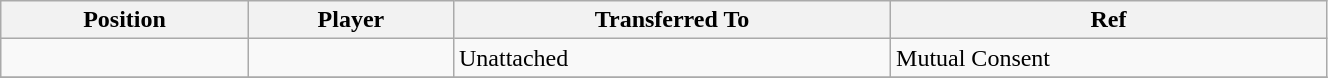<table class="wikitable sortable" style="width:70%; text-align:center; font-size:100%; text-align:left;">
<tr>
<th>Position</th>
<th>Player</th>
<th>Transferred To</th>
<th>Ref</th>
</tr>
<tr>
<td></td>
<td></td>
<td>Unattached</td>
<td>Mutual Consent</td>
</tr>
<tr>
</tr>
</table>
